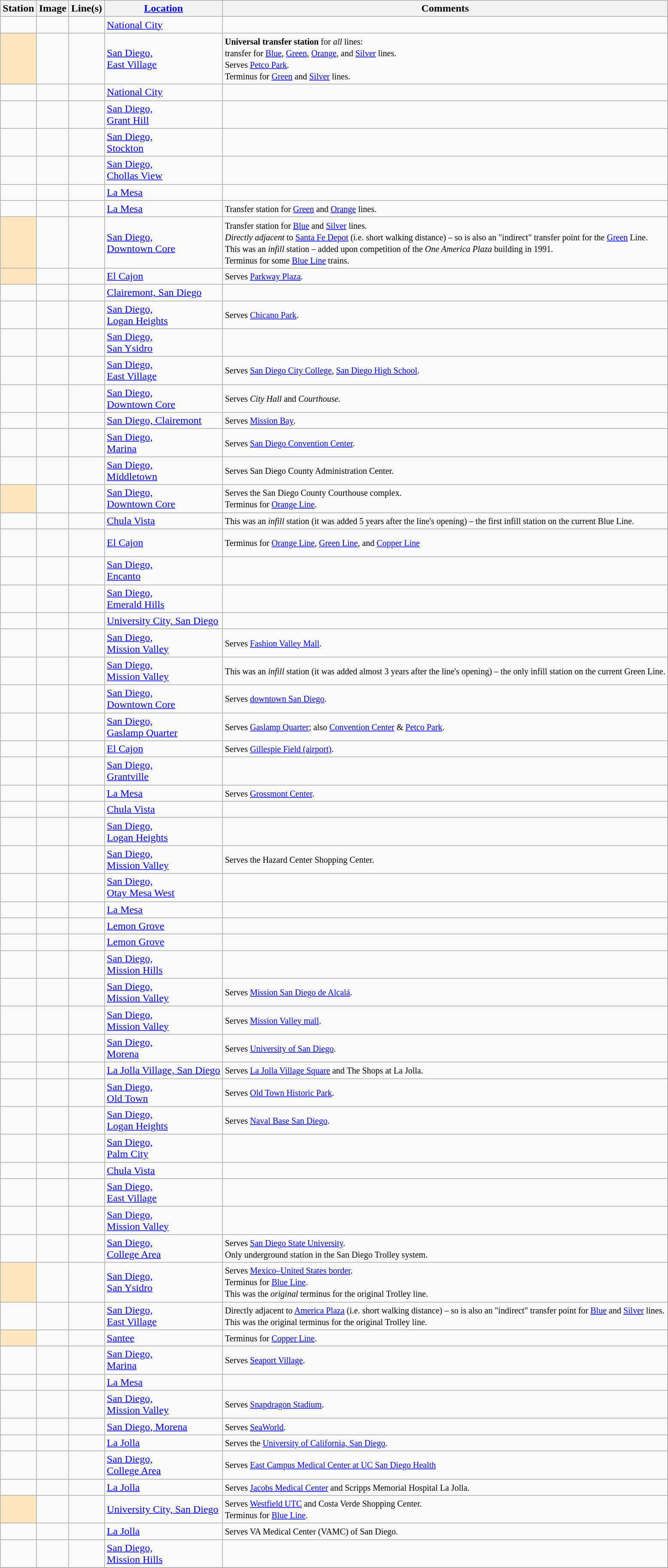<table class="wikitable sortable sticky-header">
<tr>
<th>Station</th>
<th class="unsortable">Image</th>
<th>Line(s)</th>
<th><a href='#'>Location</a></th>
<th class="unsortable">Comments</th>
</tr>
<tr>
<td></td>
<td></td>
<td><span></span><strong></strong></td>
<td><a href='#'>National City</a></td>
<td></td>
</tr>
<tr>
<td style="background-color:#FFE6BD"></td>
<td></td>
<td><strong></strong><br><strong></strong><br><br><strong></strong></td>
<td><a href='#'>San Diego,<br>East Village</a></td>
<td><small><strong>Universal transfer station</strong> for <em>all</em> lines:<br>transfer for <a href='#'>Blue</a>, <a href='#'>Green</a>, <a href='#'>Orange</a>, and <a href='#'>Silver</a> lines.<br>Serves <a href='#'>Petco Park</a>.<br>Terminus for <a href='#'>Green</a> and <a href='#'>Silver</a> lines.</small></td>
</tr>
<tr>
<td></td>
<td></td>
<td><strong></strong></td>
<td><a href='#'>National City</a></td>
<td></td>
</tr>
<tr>
<td></td>
<td></td>
<td><strong></strong></td>
<td><a href='#'>San Diego,<br>Grant Hill</a></td>
<td></td>
</tr>
<tr>
<td></td>
<td></td>
<td><strong></strong></td>
<td><a href='#'>San Diego,<br>Stockton</a></td>
<td></td>
</tr>
<tr>
<td></td>
<td></td>
<td><strong></strong></td>
<td><a href='#'>San Diego,<br>Chollas View</a></td>
<td></td>
</tr>
<tr>
<td></td>
<td></td>
<td><strong></strong></td>
<td><a href='#'>La Mesa</a></td>
<td></td>
</tr>
<tr>
<td></td>
<td></td>
<td><strong></strong><br><strong></strong></td>
<td><a href='#'>La Mesa</a></td>
<td><small>Transfer station for <a href='#'>Green</a> and <a href='#'>Orange</a> lines.</small></td>
</tr>
<tr>
<td style="background-color:#FFE6BD"></td>
<td></td>
<td><strong></strong><br><strong></strong></td>
<td><a href='#'>San Diego,<br>Downtown Core</a></td>
<td><small>Transfer station for <a href='#'>Blue</a> and <a href='#'>Silver</a> lines.<br><em>Directly adjacent</em> to <a href='#'>Santa Fe Depot</a> (i.e. short walking distance) – so is also an "indirect" transfer point for the <a href='#'>Green</a> Line.<br>This was an <em>infill</em> station – added upon competition of the <em>One America Plaza</em> building in 1991.<br>Terminus for some <a href='#'>Blue Line</a> trains.</small></td>
</tr>
<tr>
<td style="background-color:#FFE6BD"></td>
<td></td>
<td><strong></strong></td>
<td><a href='#'>El Cajon</a></td>
<td><small>Serves <a href='#'>Parkway Plaza</a>.</small></td>
</tr>
<tr>
<td></td>
<td></td>
<td><strong></strong></td>
<td><a href='#'>Clairemont, San Diego</a></td>
<td></td>
</tr>
<tr>
<td></td>
<td></td>
<td><span></span><strong></strong></td>
<td><a href='#'>San Diego,<br>Logan Heights</a></td>
<td><small>Serves <a href='#'>Chicano Park</a>.</small></td>
</tr>
<tr>
<td></td>
<td></td>
<td><strong></strong></td>
<td><a href='#'>San Diego,<br>San Ysidro</a></td>
<td></td>
</tr>
<tr>
<td></td>
<td></td>
<td><span></span><strong></strong><br><strong></strong><br><strong></strong></td>
<td><a href='#'>San Diego,<br>East Village</a></td>
<td><small>Serves <a href='#'>San Diego City College</a>, <a href='#'>San Diego High School</a>.</small></td>
</tr>
<tr>
<td></td>
<td></td>
<td><strong></strong><br><strong></strong><br><strong></strong></td>
<td><a href='#'>San Diego,<br>Downtown Core</a></td>
<td><small>Serves <em>City Hall</em> and <em>Courthouse.</em></small></td>
</tr>
<tr>
<td></td>
<td></td>
<td><strong></strong></td>
<td><a href='#'>San Diego, Clairemont</a></td>
<td><small>Serves <a href='#'>Mission Bay</a><em>.</em></small></td>
</tr>
<tr>
<td></td>
<td></td>
<td><strong></strong><br><strong></strong></td>
<td><a href='#'>San Diego,<br>Marina</a></td>
<td><small>Serves <a href='#'>San Diego Convention Center</a>.</small></td>
</tr>
<tr>
<td></td>
<td></td>
<td><strong></strong><br></td>
<td><a href='#'>San Diego,<br>Middletown</a></td>
<td><small>Serves San Diego County Administration Center.</small></td>
</tr>
<tr>
<td style="background-color:#FFE6BD"></td>
<td></td>
<td><span></span><strong></strong></td>
<td><a href='#'>San Diego,<br>Downtown Core</a></td>
<td><small>Serves the San Diego County Courthouse complex.</small><br><small>Terminus for <a href='#'>Orange Line</a>.</small></td>
</tr>
<tr>
<td></td>
<td></td>
<td><span></span><strong></strong></td>
<td><a href='#'>Chula Vista</a></td>
<td><small>This was an <em>infill</em> station (it was added 5 years after the line's opening) – the first infill station on the current Blue Line.</small></td>
</tr>
<tr>
<td></td>
<td></td>
<td><span></span><strong></strong><br><strong></strong><br><strong></strong></td>
<td><a href='#'>El Cajon</a></td>
<td><small>Terminus for <a href='#'>Orange Line</a>, <a href='#'>Green Line</a>, and <a href='#'>Copper Line</a></small></td>
</tr>
<tr>
<td></td>
<td></td>
<td><strong></strong></td>
<td><a href='#'>San Diego,<br>Encanto</a></td>
<td></td>
</tr>
<tr>
<td></td>
<td></td>
<td><strong></strong></td>
<td><a href='#'>San Diego,<br>Emerald Hills</a></td>
<td></td>
</tr>
<tr>
<td></td>
<td></td>
<td><strong></strong></td>
<td><a href='#'>University City, San Diego</a></td>
<td></td>
</tr>
<tr>
<td></td>
<td></td>
<td><span></span><strong></strong></td>
<td><a href='#'>San Diego,<br>Mission Valley</a></td>
<td><small>Serves <a href='#'>Fashion Valley Mall</a>.</small></td>
</tr>
<tr>
<td></td>
<td></td>
<td><strong></strong></td>
<td><a href='#'>San Diego,<br>Mission Valley</a></td>
<td><small>This was an <em>infill</em> station (it was added almost 3 years after the line's opening) – the only infill station on the current Green Line.</small></td>
</tr>
<tr>
<td></td>
<td></td>
<td><strong></strong><br><strong></strong><br><strong></strong></td>
<td><a href='#'>San Diego,<br>Downtown Core</a></td>
<td><small>Serves <a href='#'>downtown San Diego</a>.</small></td>
</tr>
<tr>
<td></td>
<td></td>
<td><span></span><strong></strong><br><strong></strong></td>
<td><a href='#'>San Diego,<br>Gaslamp Quarter</a></td>
<td><small>Serves <a href='#'>Gaslamp Quarter</a>; also <a href='#'>Convention Center</a> & <a href='#'>Petco Park</a>.</small></td>
</tr>
<tr>
<td></td>
<td></td>
<td><strong></strong></td>
<td><a href='#'>El Cajon</a></td>
<td><small>Serves <a href='#'>Gillespie Field (airport)</a>.</small></td>
</tr>
<tr>
<td></td>
<td></td>
<td><strong></strong></td>
<td><a href='#'>San Diego,<br>Grantville</a></td>
<td></td>
</tr>
<tr>
<td></td>
<td></td>
<td><strong></strong><br><strong></strong></td>
<td><a href='#'>La Mesa</a></td>
<td><small>Serves <a href='#'>Grossmont Center</a>.</small></td>
</tr>
<tr>
<td></td>
<td></td>
<td><span></span><strong></strong></td>
<td><a href='#'>Chula Vista</a></td>
<td></td>
</tr>
<tr>
<td></td>
<td></td>
<td><strong></strong></td>
<td><a href='#'>San Diego,<br>Logan Heights</a></td>
<td></td>
</tr>
<tr>
<td></td>
<td></td>
<td><strong></strong></td>
<td><a href='#'>San Diego,<br>Mission Valley</a></td>
<td><small>Serves the Hazard Center Shopping Center.</small></td>
</tr>
<tr>
<td></td>
<td></td>
<td><span></span><strong></strong></td>
<td><a href='#'>San Diego,<br>Otay Mesa West</a></td>
<td></td>
</tr>
<tr>
<td></td>
<td></td>
<td><span></span><strong></strong></td>
<td><a href='#'>La Mesa</a></td>
<td></td>
</tr>
<tr>
<td></td>
<td></td>
<td><strong></strong></td>
<td><a href='#'>Lemon Grove</a></td>
<td></td>
</tr>
<tr>
<td></td>
<td></td>
<td><span></span><strong></strong></td>
<td><a href='#'>Lemon Grove</a></td>
<td></td>
</tr>
<tr>
<td></td>
<td></td>
<td><strong></strong><br></td>
<td><a href='#'>San Diego,<br>Mission Hills</a></td>
<td></td>
</tr>
<tr>
<td></td>
<td></td>
<td><strong></strong></td>
<td><a href='#'>San Diego,<br>Mission Valley</a></td>
<td><small>Serves <a href='#'>Mission San Diego de Alcalá</a>.</small></td>
</tr>
<tr>
<td></td>
<td></td>
<td><strong></strong></td>
<td><a href='#'>San Diego,<br>Mission Valley</a></td>
<td><small>Serves <a href='#'>Mission Valley mall</a>.</small></td>
</tr>
<tr>
<td></td>
<td></td>
<td><strong></strong></td>
<td><a href='#'>San Diego,<br>Morena</a></td>
<td><small>Serves <a href='#'>University of San Diego</a>.</small></td>
</tr>
<tr>
<td></td>
<td></td>
<td><strong></strong></td>
<td><a href='#'>La Jolla Village, San Diego</a></td>
<td><small>Serves <a href='#'>La Jolla Village Square</a> and The Shops at La Jolla.</small></td>
</tr>
<tr>
<td></td>
<td></td>
<td><span></span><strong></strong><br></td>
<td><a href='#'>San Diego,<br>Old Town</a></td>
<td><small>Serves <a href='#'>Old Town Historic Park</a>.</small></td>
</tr>
<tr>
<td></td>
<td></td>
<td><span></span><strong></strong></td>
<td><a href='#'>San Diego,<br>Logan Heights</a></td>
<td><small>Serves <a href='#'>Naval Base San Diego</a>.</small></td>
</tr>
<tr>
<td></td>
<td></td>
<td><strong></strong></td>
<td><a href='#'>San Diego,<br>Palm City</a></td>
<td></td>
</tr>
<tr>
<td></td>
<td></td>
<td><strong></strong></td>
<td><a href='#'>Chula Vista</a></td>
<td></td>
</tr>
<tr>
<td></td>
<td></td>
<td><strong></strong><br><strong></strong><br><strong></strong></td>
<td><a href='#'>San Diego,<br>East Village</a></td>
<td></td>
</tr>
<tr>
<td></td>
<td></td>
<td><span></span><strong></strong></td>
<td><a href='#'>San Diego,<br>Mission Valley</a></td>
<td></td>
</tr>
<tr>
<td></td>
<td></td>
<td><strong></strong></td>
<td><a href='#'>San Diego,<br>College Area</a></td>
<td><small>Serves <a href='#'>San Diego State University</a>.<br>Only underground station in the San Diego Trolley system.</small></td>
</tr>
<tr>
<td style="background-color:#FFE6BD"></td>
<td></td>
<td><span></span><strong></strong></td>
<td><a href='#'>San Diego,<br>San Ysidro</a></td>
<td><small>Serves <a href='#'>Mexico–United States border</a>.<br>Terminus for <a href='#'>Blue Line</a>.<br>This was the <em>original</em> terminus for the original Trolley line.</small></td>
</tr>
<tr>
<td></td>
<td></td>
<td><strong></strong><br><strong></strong></td>
<td><a href='#'>San Diego,<br>East Village</a></td>
<td><small>Directly adjacent to <a href='#'>America Plaza</a> (i.e. short walking distance) – so is also an "indirect" transfer point for <a href='#'>Blue</a> and <a href='#'>Silver</a> lines.</small><br><small>This was the original terminus for the original Trolley line.</small></td>
</tr>
<tr>
<td style="background-color:#FFE6BD"></td>
<td></td>
<td><strong></strong></td>
<td><a href='#'>Santee</a></td>
<td><small>Terminus for <a href='#'>Copper Line</a>.</small></td>
</tr>
<tr>
<td></td>
<td></td>
<td><strong></strong><br><strong></strong></td>
<td><a href='#'>San Diego,<br>Marina</a></td>
<td><small>Serves <a href='#'>Seaport Village</a>.</small></td>
</tr>
<tr>
<td></td>
<td></td>
<td><strong></strong></td>
<td><a href='#'>La Mesa</a></td>
<td></td>
</tr>
<tr>
<td></td>
<td></td>
<td><span></span><strong></strong></td>
<td><a href='#'>San Diego,<br>Mission Valley</a></td>
<td><small>Serves <a href='#'>Snapdragon Stadium</a>.</small></td>
</tr>
<tr>
<td></td>
<td></td>
<td><strong></strong></td>
<td><a href='#'>San Diego, Morena</a></td>
<td><small>Serves <a href='#'>SeaWorld</a>.</small></td>
</tr>
<tr>
<td></td>
<td></td>
<td><strong></strong></td>
<td><a href='#'>La Jolla</a></td>
<td><small>Serves the <a href='#'>University of California, San Diego</a>.</small></td>
</tr>
<tr>
<td></td>
<td></td>
<td><span></span><strong></strong></td>
<td><a href='#'>San Diego,<br>College Area</a></td>
<td><small>Serves <a href='#'>East Campus Medical Center at UC San Diego Health</a></small></td>
</tr>
<tr>
<td></td>
<td></td>
<td><strong></strong></td>
<td><a href='#'>La Jolla</a></td>
<td><small>Serves <a href='#'>Jacobs Medical Center</a> and Scripps Memorial Hospital La Jolla.</small></td>
</tr>
<tr>
<td style="background-color:#FFE6BD"></td>
<td></td>
<td></td>
<td><a href='#'>University City, San Diego</a></td>
<td><small>Serves <a href='#'>Westfield UTC</a> and Costa Verde Shopping Center.<br>Terminus for <a href='#'>Blue Line</a>.</small></td>
</tr>
<tr>
<td></td>
<td></td>
<td><strong></strong></td>
<td><a href='#'>La Jolla</a></td>
<td><small>Serves VA Medical Center (VAMC) of San Diego. </small></td>
</tr>
<tr>
<td></td>
<td></td>
<td><span></span><strong></strong><br></td>
<td><a href='#'>San Diego,<br>Mission Hills</a></td>
<td></td>
</tr>
<tr>
</tr>
</table>
